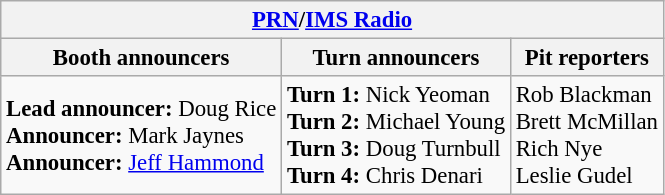<table class="wikitable" style="font-size: 95%">
<tr>
<th colspan="3"><a href='#'>PRN</a>/<a href='#'>IMS Radio</a></th>
</tr>
<tr>
<th>Booth announcers</th>
<th>Turn announcers</th>
<th>Pit reporters</th>
</tr>
<tr>
<td><strong>Lead announcer:</strong> Doug Rice<br><strong>Announcer:</strong> Mark Jaynes<br><strong>Announcer:</strong> <a href='#'>Jeff Hammond</a></td>
<td><strong>Turn 1:</strong> Nick Yeoman <br><strong>Turn 2:</strong> Michael Young <br><strong>Turn 3:</strong> Doug Turnbull<br><strong>Turn 4:</strong> Chris Denari</td>
<td>Rob Blackman<br>Brett McMillan<br>Rich Nye<br>Leslie Gudel</td>
</tr>
</table>
